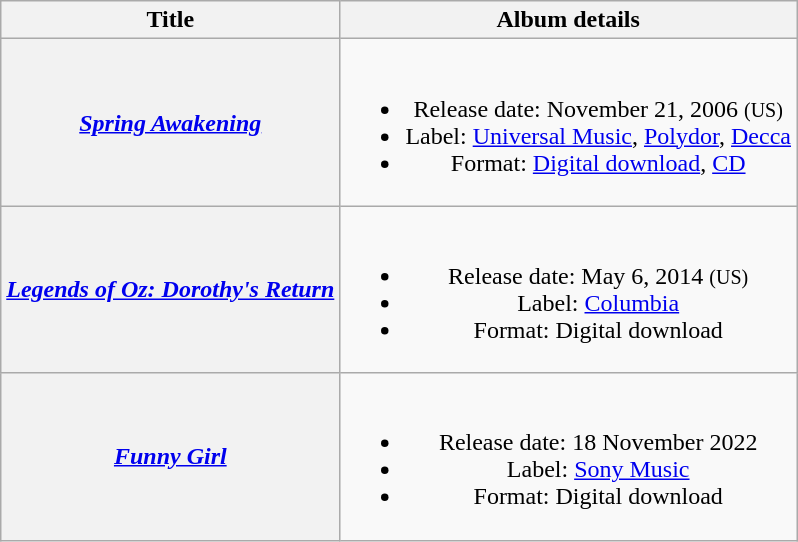<table class="wikitable plainrowheaders" style="text-align:center;">
<tr>
<th scope="col">Title</th>
<th scope="col">Album details</th>
</tr>
<tr>
<th scope="row"><em><a href='#'>Spring Awakening</a></em></th>
<td><br><ul><li>Release date: November 21, 2006 <small>(US)</small></li><li>Label: <a href='#'>Universal Music</a>, <a href='#'>Polydor</a>, <a href='#'>Decca</a></li><li>Format: <a href='#'>Digital download</a>, <a href='#'>CD</a></li></ul></td>
</tr>
<tr>
<th scope="row"><em><a href='#'>Legends of Oz: Dorothy's Return</a></em></th>
<td><br><ul><li>Release date: May 6, 2014 <small>(US)</small></li><li>Label: <a href='#'>Columbia</a></li><li>Format: Digital download</li></ul></td>
</tr>
<tr>
<th scope="row"><em><a href='#'>Funny Girl</a></em></th>
<td><br><ul><li>Release date: 18 November 2022</li><li>Label: <a href='#'>Sony Music</a></li><li>Format: Digital download</li></ul></td>
</tr>
</table>
